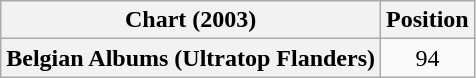<table class="wikitable plainrowheaders" style="text-align:center;">
<tr>
<th scope="col">Chart (2003)</th>
<th scope="col">Position</th>
</tr>
<tr>
<th scope="row">Belgian Albums (Ultratop Flanders)</th>
<td>94</td>
</tr>
</table>
